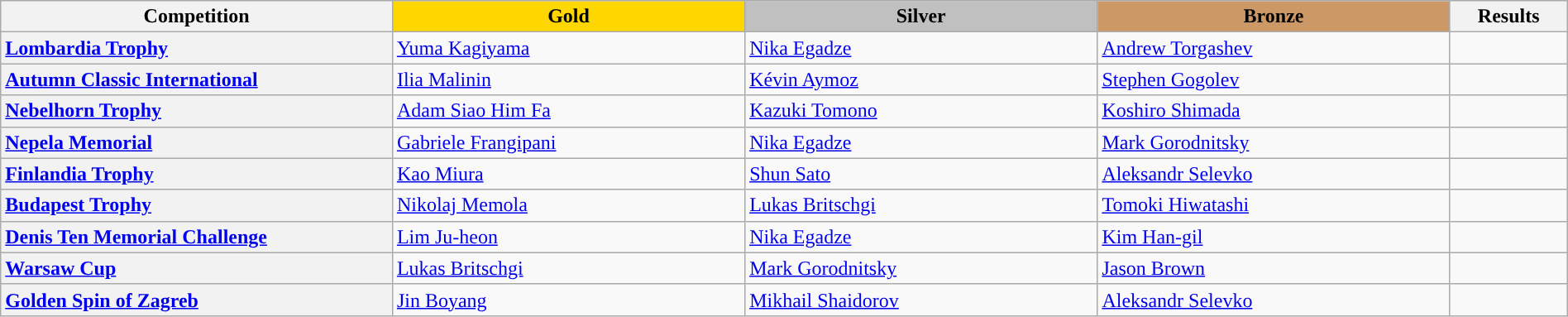<table class="wikitable unsortable" style="text-align:left; width:100%;">
<tr>
<th scope="col" style="text-align:center; width:25%;">Competition</th>
<td scope="col" style="text-align:center; width:22.5%; background:gold"><strong>Gold</strong></td>
<td scope="col" style="text-align:center; width:22.5%; background:silver"><strong>Silver</strong></td>
<td scope="col" style="text-align:center; width:22.5%; background:#c96"><strong>Bronze</strong></td>
<th scope="col" style="text-align:center; width:7.5%;">Results</th>
</tr>
<tr>
<th scope="row" style="text-align:left"> <a href='#'>Lombardia Trophy</a></th>
<td> <a href='#'>Yuma Kagiyama</a></td>
<td> <a href='#'>Nika Egadze</a></td>
<td> <a href='#'>Andrew Torgashev</a></td>
<td></td>
</tr>
<tr>
<th scope="row" style="text-align:left"> <a href='#'>Autumn Classic International</a></th>
<td> <a href='#'>Ilia Malinin</a></td>
<td> <a href='#'>Kévin Aymoz</a></td>
<td> <a href='#'>Stephen Gogolev</a></td>
<td></td>
</tr>
<tr>
<th scope="row" style="text-align:left"> <a href='#'>Nebelhorn Trophy</a></th>
<td> <a href='#'>Adam Siao Him Fa</a></td>
<td> <a href='#'>Kazuki Tomono</a></td>
<td> <a href='#'>Koshiro Shimada</a></td>
<td></td>
</tr>
<tr>
<th scope="row" style="text-align:left"> <a href='#'>Nepela Memorial</a></th>
<td> <a href='#'>Gabriele Frangipani</a></td>
<td> <a href='#'>Nika Egadze</a></td>
<td> <a href='#'>Mark Gorodnitsky</a></td>
<td></td>
</tr>
<tr>
<th scope="row" style="text-align:left"> <a href='#'>Finlandia Trophy</a></th>
<td> <a href='#'>Kao Miura</a></td>
<td> <a href='#'>Shun Sato</a></td>
<td> <a href='#'>Aleksandr Selevko</a></td>
<td></td>
</tr>
<tr>
<th scope="row" style="text-align:left"> <a href='#'>Budapest Trophy</a></th>
<td> <a href='#'>Nikolaj Memola</a></td>
<td> <a href='#'>Lukas Britschgi</a></td>
<td> <a href='#'>Tomoki Hiwatashi</a></td>
<td></td>
</tr>
<tr>
<th scope="row" style="text-align:left"> <a href='#'>Denis Ten Memorial Challenge</a></th>
<td> <a href='#'>Lim Ju-heon</a></td>
<td> <a href='#'>Nika Egadze</a></td>
<td> <a href='#'>Kim Han-gil</a></td>
<td></td>
</tr>
<tr>
<th scope="row" style="text-align:left"> <a href='#'>Warsaw Cup</a></th>
<td> <a href='#'>Lukas Britschgi</a></td>
<td> <a href='#'>Mark Gorodnitsky</a></td>
<td> <a href='#'>Jason Brown</a></td>
<td></td>
</tr>
<tr>
<th scope="row" style="text-align:left"> <a href='#'>Golden Spin of Zagreb</a></th>
<td> <a href='#'>Jin Boyang</a></td>
<td> <a href='#'>Mikhail Shaidorov</a></td>
<td> <a href='#'>Aleksandr Selevko</a></td>
<td></td>
</tr>
</table>
